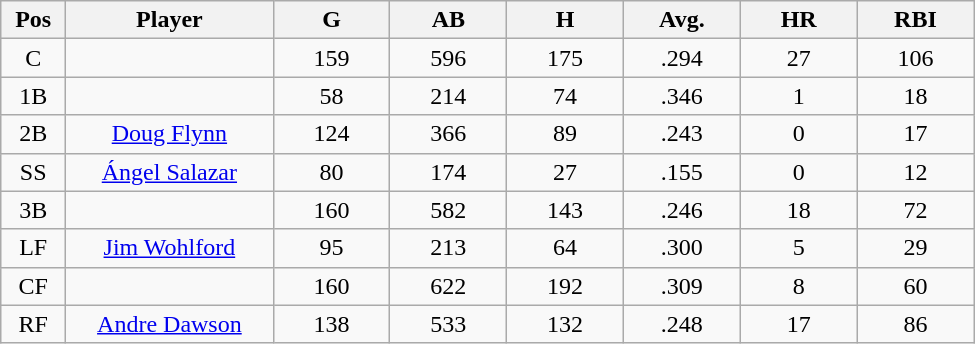<table class="wikitable sortable">
<tr>
<th bgcolor="#DDDDFF" width="5%">Pos</th>
<th bgcolor="#DDDDFF" width="16%">Player</th>
<th bgcolor="#DDDDFF" width="9%">G</th>
<th bgcolor="#DDDDFF" width="9%">AB</th>
<th bgcolor="#DDDDFF" width="9%">H</th>
<th bgcolor="#DDDDFF" width="9%">Avg.</th>
<th bgcolor="#DDDDFF" width="9%">HR</th>
<th bgcolor="#DDDDFF" width="9%">RBI</th>
</tr>
<tr align="center">
<td>C</td>
<td></td>
<td>159</td>
<td>596</td>
<td>175</td>
<td>.294</td>
<td>27</td>
<td>106</td>
</tr>
<tr align="center">
<td>1B</td>
<td></td>
<td>58</td>
<td>214</td>
<td>74</td>
<td>.346</td>
<td>1</td>
<td>18</td>
</tr>
<tr align="center">
<td>2B</td>
<td><a href='#'>Doug Flynn</a></td>
<td>124</td>
<td>366</td>
<td>89</td>
<td>.243</td>
<td>0</td>
<td>17</td>
</tr>
<tr align=center>
<td>SS</td>
<td><a href='#'>Ángel Salazar</a></td>
<td>80</td>
<td>174</td>
<td>27</td>
<td>.155</td>
<td>0</td>
<td>12</td>
</tr>
<tr align=center>
<td>3B</td>
<td></td>
<td>160</td>
<td>582</td>
<td>143</td>
<td>.246</td>
<td>18</td>
<td>72</td>
</tr>
<tr align="center">
<td>LF</td>
<td><a href='#'>Jim Wohlford</a></td>
<td>95</td>
<td>213</td>
<td>64</td>
<td>.300</td>
<td>5</td>
<td>29</td>
</tr>
<tr align=center>
<td>CF</td>
<td></td>
<td>160</td>
<td>622</td>
<td>192</td>
<td>.309</td>
<td>8</td>
<td>60</td>
</tr>
<tr align="center">
<td>RF</td>
<td><a href='#'>Andre Dawson</a></td>
<td>138</td>
<td>533</td>
<td>132</td>
<td>.248</td>
<td>17</td>
<td>86</td>
</tr>
</table>
